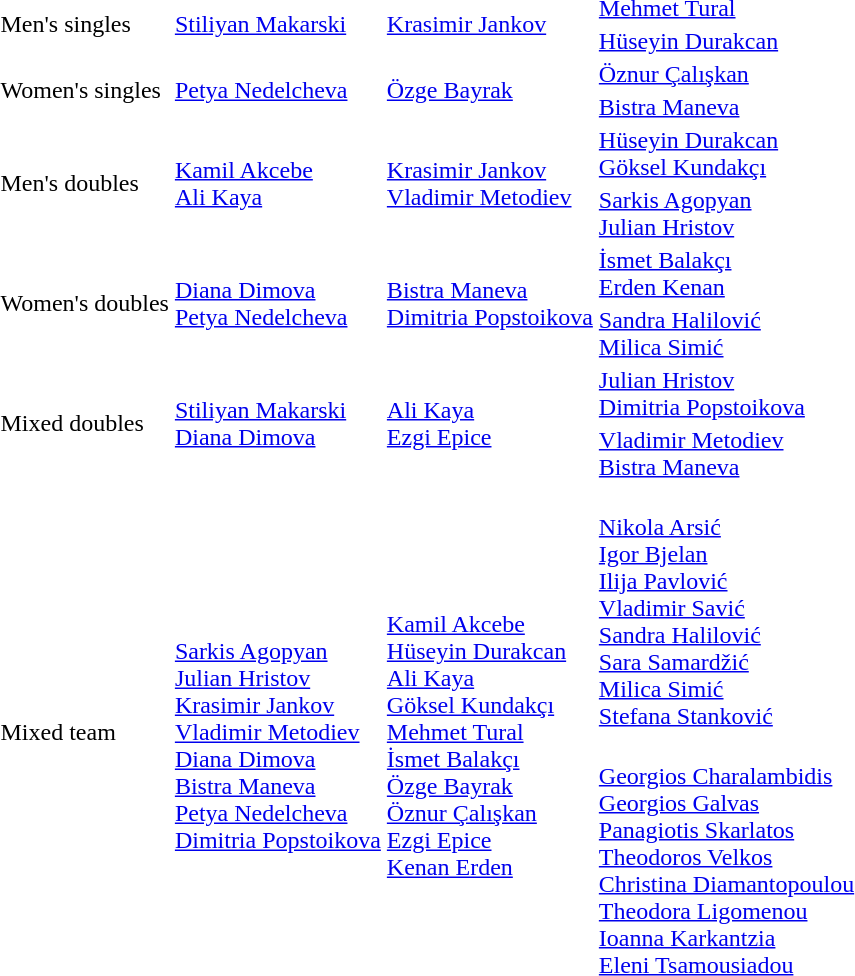<table>
<tr>
<td rowspan="2">Men's singles</td>
<td rowspan="2"> <a href='#'>Stiliyan Makarski</a></td>
<td rowspan="2"> <a href='#'>Krasimir Jankov</a></td>
<td> <a href='#'>Mehmet Tural</a></td>
</tr>
<tr>
<td> <a href='#'>Hüseyin Durakcan</a></td>
</tr>
<tr>
<td rowspan="2">Women's singles</td>
<td rowspan="2"> <a href='#'>Petya Nedelcheva</a></td>
<td rowspan="2"> <a href='#'>Özge Bayrak</a></td>
<td> <a href='#'>Öznur Çalışkan</a></td>
</tr>
<tr>
<td> <a href='#'>Bistra Maneva</a></td>
</tr>
<tr>
<td rowspan="2">Men's doubles</td>
<td rowspan="2"> <a href='#'>Kamil Akcebe</a><br> <a href='#'>Ali Kaya</a></td>
<td rowspan="2"> <a href='#'>Krasimir Jankov</a><br> <a href='#'>Vladimir Metodiev</a></td>
<td> <a href='#'>Hüseyin Durakcan</a><br> <a href='#'>Göksel Kundakçı</a></td>
</tr>
<tr>
<td> <a href='#'>Sarkis Agopyan</a><br> <a href='#'>Julian Hristov</a></td>
</tr>
<tr>
<td rowspan="2">Women's doubles</td>
<td rowspan="2"> <a href='#'>Diana Dimova</a><br> <a href='#'>Petya Nedelcheva</a></td>
<td rowspan="2"> <a href='#'>Bistra Maneva</a><br> <a href='#'>Dimitria Popstoikova</a></td>
<td> <a href='#'>İsmet Balakçı</a><br> <a href='#'>Erden Kenan</a></td>
</tr>
<tr>
<td> <a href='#'>Sandra Halilović</a><br> <a href='#'>Milica Simić</a></td>
</tr>
<tr>
<td rowspan="2">Mixed doubles</td>
<td rowspan="2"> <a href='#'>Stiliyan Makarski</a><br> <a href='#'>Diana Dimova</a></td>
<td rowspan="2"> <a href='#'>Ali Kaya</a><br> <a href='#'>Ezgi Epice</a></td>
<td> <a href='#'>Julian Hristov</a><br> <a href='#'>Dimitria Popstoikova</a></td>
</tr>
<tr>
<td> <a href='#'>Vladimir Metodiev</a><br> <a href='#'>Bistra Maneva</a></td>
</tr>
<tr>
<td rowspan="2">Mixed team</td>
<td rowspan="2"><br><a href='#'>Sarkis Agopyan</a><br><a href='#'>Julian Hristov</a><br><a href='#'>Krasimir Jankov</a><br><a href='#'>Vladimir Metodiev</a><br><a href='#'>Diana Dimova</a><br><a href='#'>Bistra Maneva</a><br><a href='#'>Petya Nedelcheva</a><br><a href='#'>Dimitria Popstoikova</a></td>
<td rowspan="2"><br><a href='#'>Kamil Akcebe</a><br><a href='#'>Hüseyin Durakcan</a><br><a href='#'>Ali Kaya</a><br><a href='#'>Göksel Kundakçı</a><br><a href='#'>Mehmet Tural</a><br><a href='#'>İsmet Balakçı</a><br><a href='#'>Özge Bayrak</a><br><a href='#'>Öznur Çalışkan</a><br><a href='#'>Ezgi Epice</a><br><a href='#'>Kenan Erden</a></td>
<td><br><a href='#'>Nikola Arsić</a><br><a href='#'>Igor Bjelan</a><br><a href='#'>Ilija Pavlović</a><br><a href='#'>Vladimir Savić</a><br><a href='#'>Sandra Halilović</a><br><a href='#'>Sara Samardžić</a><br><a href='#'>Milica Simić</a><br><a href='#'>Stefana Stanković</a></td>
</tr>
<tr>
<td><br><a href='#'>Georgios Charalambidis</a><br><a href='#'>Georgios Galvas</a><br><a href='#'>Panagiotis Skarlatos</a><br><a href='#'>Theodoros Velkos</a><br><a href='#'>Christina Diamantopoulou</a><br><a href='#'>Theodora Ligomenou</a><br><a href='#'>Ioanna Karkantzia</a><br><a href='#'>Eleni Tsamousiadou</a></td>
</tr>
</table>
